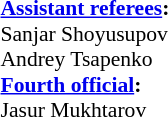<table width=100% style="font-size: 90%">
<tr>
<td><br><br>
<strong><a href='#'>Assistant referees</a>:</strong>
<br> Sanjar Shoyusupov
<br> Andrey Tsapenko
<br><strong><a href='#'>Fourth official</a>:</strong>
<br>Jasur Mukhtarov</td>
</tr>
</table>
